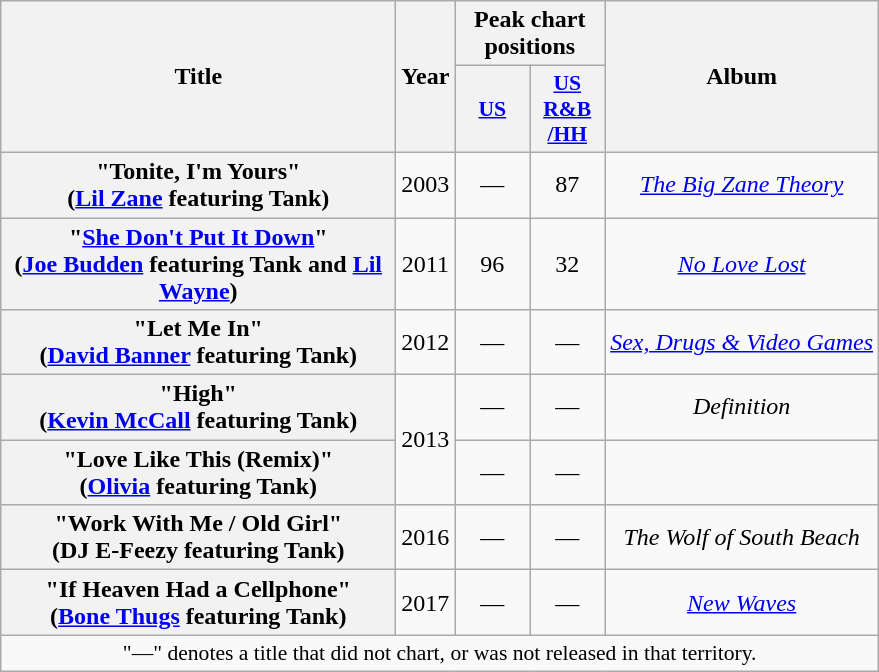<table class="wikitable plainrowheaders" style="text-align:center;">
<tr>
<th scope="col" rowspan="2" style="width:16em;">Title</th>
<th scope="col" rowspan="2">Year</th>
<th scope="col" colspan="2">Peak chart positions</th>
<th scope="col" rowspan="2">Album</th>
</tr>
<tr>
<th scope="col" style="width:3em;font-size:90%;"><a href='#'>US</a><br></th>
<th scope="col" style="width:3em;font-size:90%;"><a href='#'>US<br>R&B<br>/HH</a><br></th>
</tr>
<tr>
<th scope="row">"Tonite, I'm Yours" <br><span>(<a href='#'>Lil Zane</a> featuring Tank)</span></th>
<td>2003</td>
<td>—</td>
<td>87</td>
<td><em><a href='#'>The Big Zane Theory</a></em></td>
</tr>
<tr>
<th scope="row">"<a href='#'>She Don't Put It Down</a>" <br><span>(<a href='#'>Joe Budden</a> featuring Tank and <a href='#'>Lil Wayne</a>)</span></th>
<td>2011</td>
<td>96</td>
<td>32</td>
<td><em><a href='#'>No Love Lost</a></em></td>
</tr>
<tr>
<th scope="row">"Let Me In" <br><span>(<a href='#'>David Banner</a> featuring Tank)</span></th>
<td>2012</td>
<td>—</td>
<td>—</td>
<td><em><a href='#'>Sex, Drugs & Video Games</a></em></td>
</tr>
<tr>
<th scope="row">"High" <br><span>(<a href='#'>Kevin McCall</a> featuring Tank)</span></th>
<td rowspan="2">2013</td>
<td>—</td>
<td>—</td>
<td><em>Definition</em></td>
</tr>
<tr>
<th scope="row">"Love Like This (Remix)" <br><span>(<a href='#'>Olivia</a> featuring Tank)</span></th>
<td>—</td>
<td>—</td>
<td></td>
</tr>
<tr>
<th scope="row">"Work With Me / Old Girl" <br><span>(DJ E-Feezy featuring Tank)</span></th>
<td>2016</td>
<td>—</td>
<td>—</td>
<td><em>The Wolf of South Beach</em></td>
</tr>
<tr>
<th scope="row">"If Heaven Had a Cellphone" <br><span>(<a href='#'>Bone Thugs</a> featuring Tank)</span></th>
<td rowspan="1">2017</td>
<td>—</td>
<td>—</td>
<td><em><a href='#'>New Waves</a></em></td>
</tr>
<tr>
<td colspan="14" style="font-size:90%">"—" denotes a title that did not chart, or was not released in that territory.</td>
</tr>
</table>
